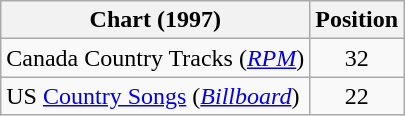<table class="wikitable sortable">
<tr>
<th scope="col">Chart (1997)</th>
<th scope="col">Position</th>
</tr>
<tr>
<td>Canada Country Tracks (<em><a href='#'>RPM</a></em>)</td>
<td align="center">32</td>
</tr>
<tr>
<td>US <a href='#'>Country Songs</a> (<em><a href='#'>Billboard</a></em>)</td>
<td align="center">22</td>
</tr>
</table>
